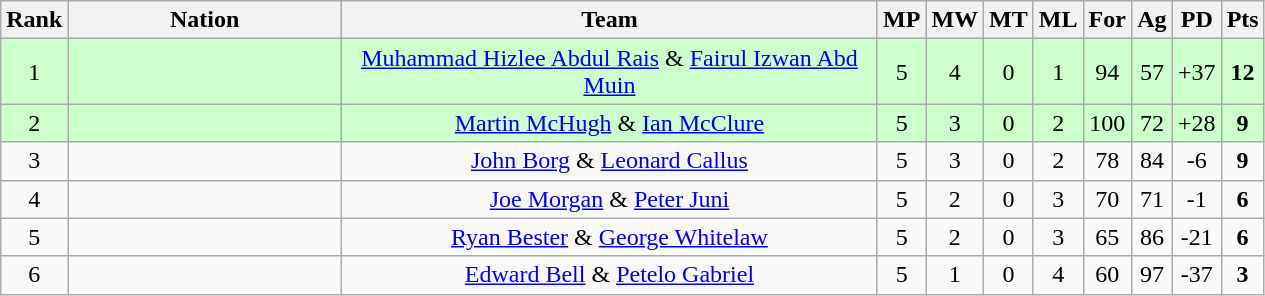<table class=wikitable style="text-align:center">
<tr>
<th width=20>Rank</th>
<th width=175>Nation</th>
<th width=350>Team</th>
<th width=20>MP</th>
<th width=20>MW</th>
<th width=20>MT</th>
<th width=20>ML</th>
<th width=20>For</th>
<th width=20>Ag</th>
<th width=20>PD</th>
<th width=20>Pts</th>
</tr>
<tr bgcolor="#ccffcc">
<td>1</td>
<td align=left><strong></strong></td>
<td><a href='#'>Muhammad Hizlee Abdul Rais</a> & <a href='#'>Fairul Izwan Abd Muin</a></td>
<td>5</td>
<td>4</td>
<td>0</td>
<td>1</td>
<td>94</td>
<td>57</td>
<td>+37</td>
<td><strong>12</strong></td>
</tr>
<tr bgcolor="#ccffcc">
<td>2</td>
<td align=left><strong></strong></td>
<td><a href='#'>Martin McHugh</a> & <a href='#'>Ian McClure</a></td>
<td>5</td>
<td>3</td>
<td>0</td>
<td>2</td>
<td>100</td>
<td>72</td>
<td>+28</td>
<td><strong>9</strong></td>
</tr>
<tr>
<td>3</td>
<td align=left></td>
<td><a href='#'>John Borg</a> & <a href='#'>Leonard Callus</a></td>
<td>5</td>
<td>3</td>
<td>0</td>
<td>2</td>
<td>78</td>
<td>84</td>
<td>-6</td>
<td><strong>9</strong></td>
</tr>
<tr>
<td>4</td>
<td align=left></td>
<td><a href='#'>Joe Morgan</a> & <a href='#'>Peter Juni</a></td>
<td>5</td>
<td>2</td>
<td>0</td>
<td>3</td>
<td>70</td>
<td>71</td>
<td>-1</td>
<td><strong>6</strong></td>
</tr>
<tr>
<td>5</td>
<td align=left></td>
<td><a href='#'>Ryan Bester</a> & <a href='#'>George Whitelaw</a></td>
<td>5</td>
<td>2</td>
<td>0</td>
<td>3</td>
<td>65</td>
<td>86</td>
<td>-21</td>
<td><strong>6</strong></td>
</tr>
<tr>
<td>6</td>
<td align=left></td>
<td><a href='#'>Edward Bell</a> & <a href='#'>Petelo Gabriel</a></td>
<td>5</td>
<td>1</td>
<td>0</td>
<td>4</td>
<td>60</td>
<td>97</td>
<td>-37</td>
<td><strong>3</strong></td>
</tr>
</table>
